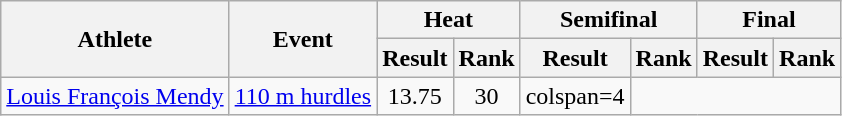<table class="wikitable">
<tr>
<th rowspan="2">Athlete</th>
<th rowspan="2">Event</th>
<th colspan="2">Heat</th>
<th colspan="2">Semifinal</th>
<th colspan="2">Final</th>
</tr>
<tr>
<th>Result</th>
<th>Rank</th>
<th>Result</th>
<th>Rank</th>
<th>Result</th>
<th>Rank</th>
</tr>
<tr style=text-align:center>
<td style=text-align:left><a href='#'>Louis François Mendy</a></td>
<td style=text-align:left><a href='#'>110 m hurdles</a></td>
<td>13.75</td>
<td>30</td>
<td>colspan=4 </td>
</tr>
</table>
